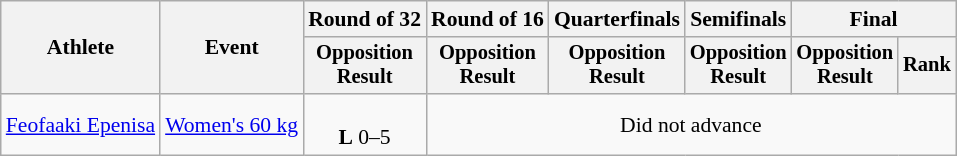<table class="wikitable" style="font-size:90%">
<tr>
<th rowspan="2">Athlete</th>
<th rowspan="2">Event</th>
<th>Round of 32</th>
<th>Round of 16</th>
<th>Quarterfinals</th>
<th>Semifinals</th>
<th colspan=2>Final</th>
</tr>
<tr style="font-size:95%">
<th>Opposition<br>Result</th>
<th>Opposition<br>Result</th>
<th>Opposition<br>Result</th>
<th>Opposition<br>Result</th>
<th>Opposition<br>Result</th>
<th>Rank</th>
</tr>
<tr align=center>
<td align=left><a href='#'>Feofaaki Epenisa</a></td>
<td align=left><a href='#'>Women's 60 kg</a></td>
<td><br><strong>L</strong> 0–5</td>
<td colspan=5>Did not advance</td>
</tr>
</table>
